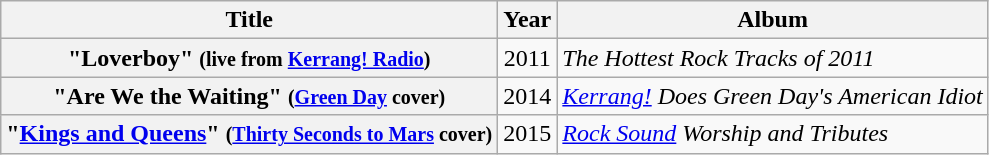<table class="wikitable plainrowheaders" style="text-align:center;">
<tr>
<th scope=col>Title</th>
<th scope=col>Year</th>
<th scope=col>Album</th>
</tr>
<tr>
<th scope="row">"Loverboy" <small>(live from <a href='#'>Kerrang! Radio</a>)</small></th>
<td>2011</td>
<td style="text-align:left;"><em>The Hottest Rock Tracks of 2011</em></td>
</tr>
<tr>
<th scope="row">"Are We the Waiting" <small>(<a href='#'>Green Day</a> cover)</small></th>
<td>2014</td>
<td style="text-align:left;"><em><a href='#'>Kerrang!</a> Does Green Day's American Idiot</em></td>
</tr>
<tr>
<th scope="row">"<a href='#'>Kings and Queens</a>" <small>(<a href='#'>Thirty Seconds to Mars</a> cover)</small></th>
<td>2015</td>
<td style="text-align:left;"><em><a href='#'>Rock Sound</a> Worship and Tributes</em></td>
</tr>
</table>
